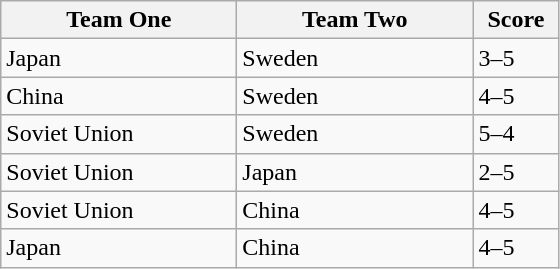<table class="wikitable">
<tr>
<th width=150>Team One</th>
<th width=150>Team Two</th>
<th width=50>Score</th>
</tr>
<tr>
<td>Japan</td>
<td>Sweden</td>
<td>3–5</td>
</tr>
<tr>
<td>China</td>
<td>Sweden</td>
<td>4–5</td>
</tr>
<tr>
<td>Soviet Union</td>
<td>Sweden</td>
<td>5–4</td>
</tr>
<tr>
<td>Soviet Union</td>
<td>Japan</td>
<td>2–5</td>
</tr>
<tr>
<td>Soviet Union</td>
<td>China</td>
<td>4–5</td>
</tr>
<tr>
<td>Japan</td>
<td>China</td>
<td>4–5</td>
</tr>
</table>
